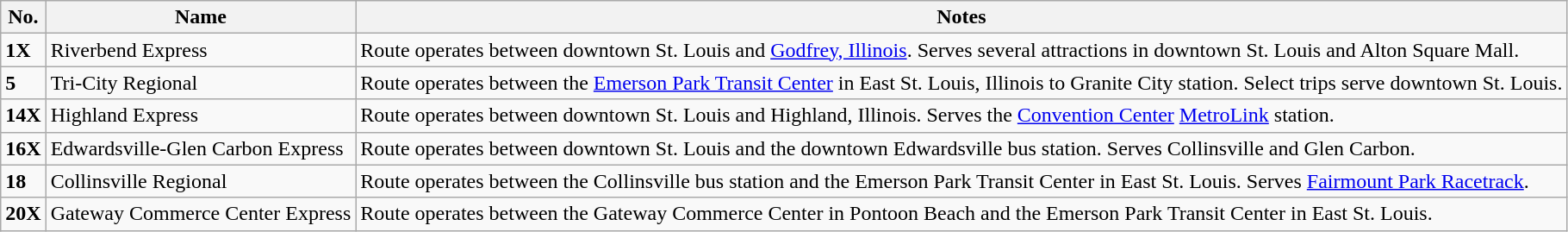<table class="wikitable">
<tr>
<th>No.</th>
<th>Name</th>
<th>Notes</th>
</tr>
<tr>
<td><strong>1X</strong></td>
<td>Riverbend Express</td>
<td>Route operates between downtown St. Louis and <a href='#'>Godfrey, Illinois</a>. Serves several attractions in downtown St. Louis and Alton Square Mall.</td>
</tr>
<tr>
<td><strong>5</strong></td>
<td>Tri-City Regional</td>
<td>Route operates between the <a href='#'>Emerson Park Transit Center</a> in East St. Louis, Illinois to Granite City station. Select trips serve downtown St. Louis.</td>
</tr>
<tr>
<td><strong>14X</strong></td>
<td>Highland Express</td>
<td>Route operates between downtown St. Louis and Highland, Illinois. Serves the <a href='#'>Convention Center</a> <a href='#'>MetroLink</a> station.</td>
</tr>
<tr>
<td><strong>16X</strong></td>
<td>Edwardsville-Glen Carbon Express</td>
<td>Route operates between downtown St. Louis and the downtown Edwardsville bus station. Serves Collinsville and Glen Carbon.</td>
</tr>
<tr>
<td><strong>18</strong></td>
<td>Collinsville Regional</td>
<td>Route operates between the Collinsville bus station and the Emerson Park Transit Center in East St. Louis. Serves <a href='#'>Fairmount Park Racetrack</a>.</td>
</tr>
<tr>
<td><strong>20X</strong></td>
<td>Gateway Commerce Center Express</td>
<td>Route operates between the Gateway Commerce Center in Pontoon Beach and the Emerson Park Transit Center in East St. Louis.</td>
</tr>
</table>
